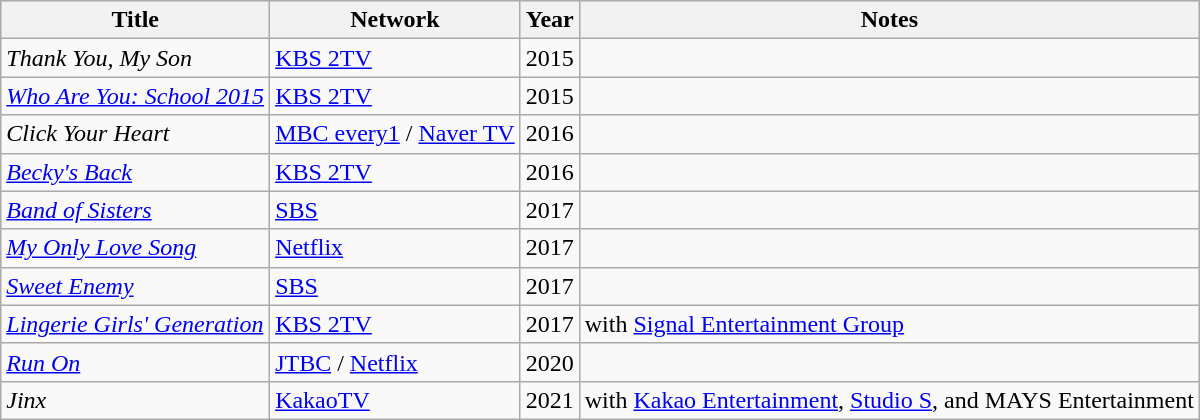<table class="wikitable">
<tr>
<th>Title</th>
<th>Network</th>
<th>Year</th>
<th>Notes</th>
</tr>
<tr>
<td><em>Thank You, My Son</em></td>
<td><a href='#'>KBS 2TV</a></td>
<td>2015</td>
<td></td>
</tr>
<tr>
<td><em><a href='#'>Who Are You: School 2015</a></em></td>
<td><a href='#'>KBS 2TV</a></td>
<td>2015</td>
<td></td>
</tr>
<tr>
<td><em>Click Your Heart</em></td>
<td><a href='#'>MBC every1</a> / <a href='#'>Naver TV</a></td>
<td>2016</td>
<td></td>
</tr>
<tr>
<td><em><a href='#'>Becky's Back</a></em></td>
<td><a href='#'>KBS 2TV</a></td>
<td>2016</td>
<td></td>
</tr>
<tr>
<td><em><a href='#'>Band of Sisters</a></em></td>
<td><a href='#'>SBS</a></td>
<td>2017</td>
<td></td>
</tr>
<tr>
<td><em><a href='#'>My Only Love Song</a></em></td>
<td><a href='#'>Netflix</a></td>
<td>2017</td>
<td></td>
</tr>
<tr>
<td><em><a href='#'>Sweet Enemy</a></em></td>
<td><a href='#'>SBS</a></td>
<td>2017</td>
<td></td>
</tr>
<tr>
<td><em><a href='#'>Lingerie Girls' Generation</a></em></td>
<td><a href='#'>KBS 2TV</a></td>
<td>2017</td>
<td>with <a href='#'>Signal Entertainment Group</a></td>
</tr>
<tr>
<td><em><a href='#'>Run On</a></em></td>
<td><a href='#'>JTBC</a> / <a href='#'>Netflix</a></td>
<td>2020</td>
<td></td>
</tr>
<tr>
<td><em>Jinx</em></td>
<td><a href='#'>KakaoTV</a></td>
<td>2021</td>
<td>with <a href='#'>Kakao Entertainment</a>, <a href='#'>Studio S</a>, and MAYS Entertainment</td>
</tr>
</table>
